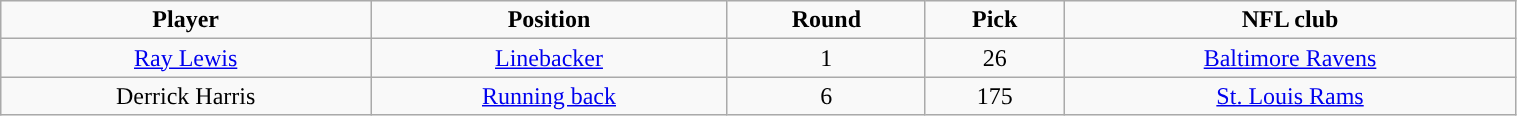<table class="wikitable" style="width:80%;">
<tr style="text-align:center; ">
<td><strong>Player</strong></td>
<td><strong>Position</strong></td>
<td><strong>Round</strong></td>
<td><strong>Pick</strong></td>
<td><strong>NFL club</strong></td>
</tr>
<tr style="text-align:center;">
<td><a href='#'>Ray Lewis</a></td>
<td><a href='#'>Linebacker</a></td>
<td>1</td>
<td>26</td>
<td><a href='#'>Baltimore Ravens</a></td>
</tr>
<tr style="text-align:center;">
<td>Derrick Harris</td>
<td><a href='#'>Running back</a></td>
<td>6</td>
<td>175</td>
<td><a href='#'>St. Louis Rams</a></td>
</tr>
</table>
